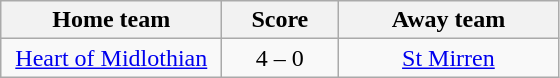<table class="wikitable" style="text-align: center">
<tr>
<th width=140>Home team</th>
<th width=70>Score</th>
<th width=140>Away team</th>
</tr>
<tr>
<td><a href='#'>Heart of Midlothian</a></td>
<td>4 – 0</td>
<td><a href='#'>St Mirren</a></td>
</tr>
</table>
